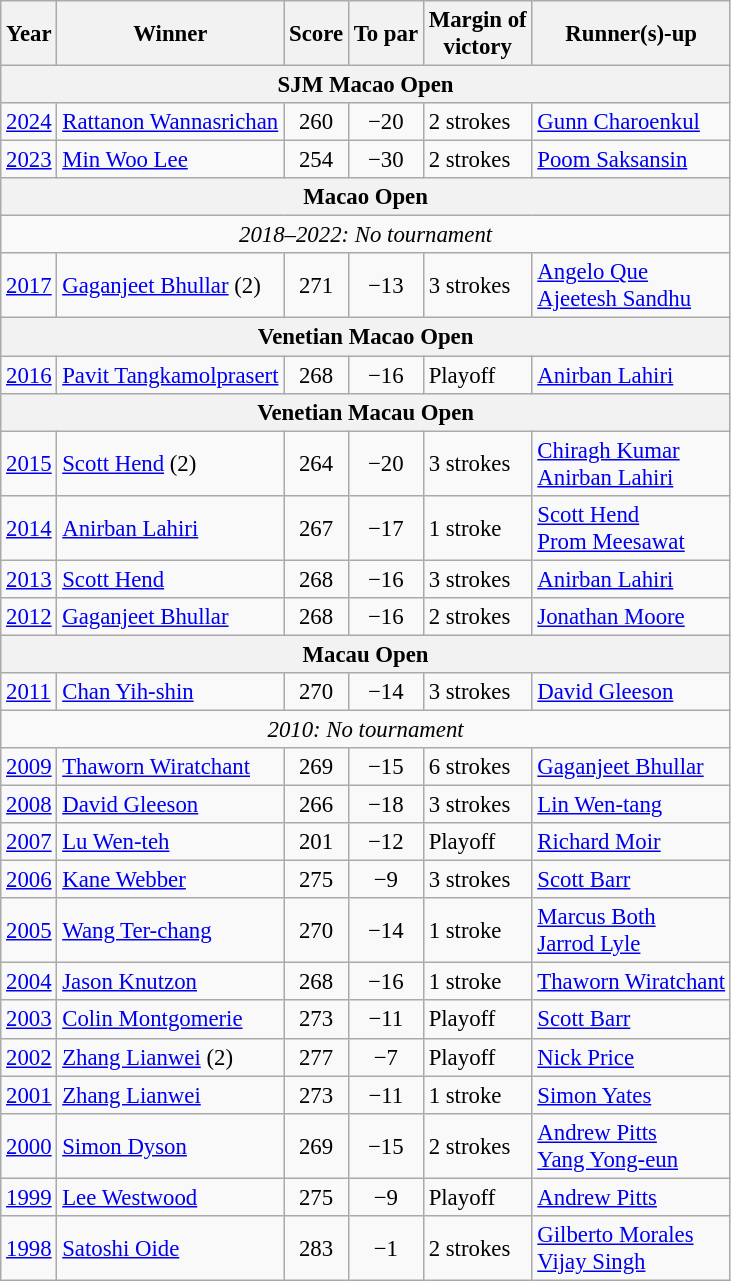<table class="wikitable" style="font-size:95%">
<tr>
<th>Year</th>
<th>Winner</th>
<th>Score</th>
<th>To par</th>
<th>Margin of<br>victory</th>
<th>Runner(s)-up</th>
</tr>
<tr>
<th colspan=6>SJM Macao Open</th>
</tr>
<tr>
<td><a href='#'>2024</a></td>
<td> <a href='#'>Rattanon Wannasrichan</a></td>
<td align=center>260</td>
<td align=center>−20</td>
<td>2 strokes</td>
<td> <a href='#'>Gunn Charoenkul</a></td>
</tr>
<tr>
<td><a href='#'>2023</a></td>
<td> <a href='#'>Min Woo Lee</a></td>
<td align=center>254</td>
<td align=center>−30</td>
<td>2 strokes</td>
<td> <a href='#'>Poom Saksansin</a></td>
</tr>
<tr>
<th colspan=6>Macao Open</th>
</tr>
<tr>
<td colspan=6 align=center><em>2018–2022: No tournament</em></td>
</tr>
<tr>
<td><a href='#'>2017</a></td>
<td> <a href='#'>Gaganjeet Bhullar</a> (2)</td>
<td align=center>271</td>
<td align=center>−13</td>
<td>3 strokes</td>
<td> <a href='#'>Angelo Que</a><br> <a href='#'>Ajeetesh Sandhu</a></td>
</tr>
<tr>
<th colspan=6>Venetian Macao Open</th>
</tr>
<tr>
<td><a href='#'>2016</a></td>
<td> <a href='#'>Pavit Tangkamolprasert</a></td>
<td align=center>268</td>
<td align=center>−16</td>
<td>Playoff</td>
<td> <a href='#'>Anirban Lahiri</a></td>
</tr>
<tr>
<th colspan=6>Venetian Macau Open</th>
</tr>
<tr>
<td><a href='#'>2015</a></td>
<td> <a href='#'>Scott Hend</a> (2)</td>
<td align=center>264</td>
<td align=center>−20</td>
<td>3 strokes</td>
<td> <a href='#'>Chiragh Kumar</a><br> <a href='#'>Anirban Lahiri</a></td>
</tr>
<tr>
<td><a href='#'>2014</a></td>
<td> <a href='#'>Anirban Lahiri</a></td>
<td align=center>267</td>
<td align=center>−17</td>
<td>1 stroke</td>
<td> <a href='#'>Scott Hend</a><br> <a href='#'>Prom Meesawat</a></td>
</tr>
<tr>
<td><a href='#'>2013</a></td>
<td> <a href='#'>Scott Hend</a></td>
<td align=center>268</td>
<td align=center>−16</td>
<td>3 strokes</td>
<td> <a href='#'>Anirban Lahiri</a></td>
</tr>
<tr>
<td><a href='#'>2012</a></td>
<td> <a href='#'>Gaganjeet Bhullar</a></td>
<td align=center>268</td>
<td align=center>−16</td>
<td>2 strokes</td>
<td> <a href='#'>Jonathan Moore</a></td>
</tr>
<tr>
<th colspan=6>Macau Open</th>
</tr>
<tr>
<td><a href='#'>2011</a></td>
<td> <a href='#'>Chan Yih-shin</a></td>
<td align=center>270</td>
<td align=center>−14</td>
<td>3 strokes</td>
<td> <a href='#'>David Gleeson</a></td>
</tr>
<tr>
<td colspan=6 align=center><em>2010: No tournament</em></td>
</tr>
<tr>
<td><a href='#'>2009</a></td>
<td> <a href='#'>Thaworn Wiratchant</a></td>
<td align=center>269</td>
<td align=center>−15</td>
<td>6 strokes</td>
<td> <a href='#'>Gaganjeet Bhullar</a></td>
</tr>
<tr>
<td><a href='#'>2008</a></td>
<td> <a href='#'>David Gleeson</a></td>
<td align=center>266</td>
<td align=center>−18</td>
<td>3 strokes</td>
<td> <a href='#'>Lin Wen-tang</a></td>
</tr>
<tr>
<td><a href='#'>2007</a></td>
<td> <a href='#'>Lu Wen-teh</a></td>
<td align=center>201</td>
<td align=center>−12</td>
<td>Playoff</td>
<td> <a href='#'>Richard Moir</a></td>
</tr>
<tr>
<td><a href='#'>2006</a></td>
<td> <a href='#'>Kane Webber</a></td>
<td align=center>275</td>
<td align=center>−9</td>
<td>3 strokes</td>
<td> <a href='#'>Scott Barr</a></td>
</tr>
<tr>
<td><a href='#'>2005</a></td>
<td> <a href='#'>Wang Ter-chang</a></td>
<td align=center>270</td>
<td align=center>−14</td>
<td>1 stroke</td>
<td> <a href='#'>Marcus Both</a><br> <a href='#'>Jarrod Lyle</a></td>
</tr>
<tr>
<td><a href='#'>2004</a></td>
<td> <a href='#'>Jason Knutzon</a></td>
<td align=center>268</td>
<td align=center>−16</td>
<td>1 stroke</td>
<td> <a href='#'>Thaworn Wiratchant</a></td>
</tr>
<tr>
<td><a href='#'>2003</a></td>
<td> <a href='#'>Colin Montgomerie</a></td>
<td align=center>273</td>
<td align=center>−11</td>
<td>Playoff</td>
<td> <a href='#'>Scott Barr</a></td>
</tr>
<tr>
<td><a href='#'>2002</a></td>
<td> <a href='#'>Zhang Lianwei</a> (2)</td>
<td align=center>277</td>
<td align=center>−7</td>
<td>Playoff</td>
<td> <a href='#'>Nick Price</a></td>
</tr>
<tr>
<td><a href='#'>2001</a></td>
<td> <a href='#'>Zhang Lianwei</a></td>
<td align=center>273</td>
<td align=center>−11</td>
<td>1 stroke</td>
<td> <a href='#'>Simon Yates</a></td>
</tr>
<tr>
<td><a href='#'>2000</a></td>
<td> <a href='#'>Simon Dyson</a></td>
<td align=center>269</td>
<td align=center>−15</td>
<td>2 strokes</td>
<td> <a href='#'>Andrew Pitts</a><br> <a href='#'>Yang Yong-eun</a></td>
</tr>
<tr>
<td><a href='#'>1999</a></td>
<td> <a href='#'>Lee Westwood</a></td>
<td align=center>275</td>
<td align=center>−9</td>
<td>Playoff</td>
<td> <a href='#'>Andrew Pitts</a></td>
</tr>
<tr>
<td><a href='#'>1998</a></td>
<td> <a href='#'>Satoshi Oide</a></td>
<td align=center>283</td>
<td align=center>−1</td>
<td>2 strokes</td>
<td> <a href='#'>Gilberto Morales</a><br> <a href='#'>Vijay Singh</a></td>
</tr>
</table>
